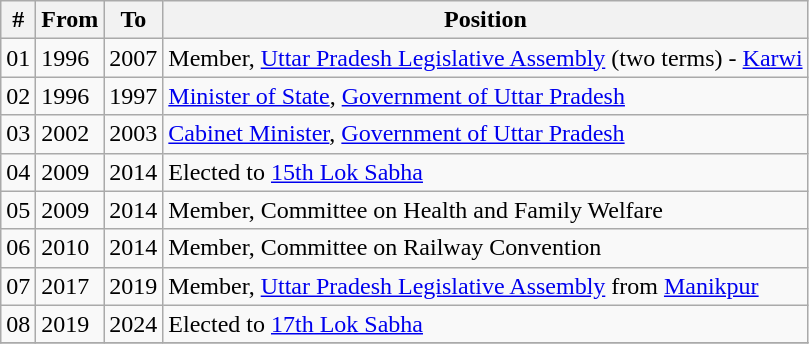<table class="wikitable sortable">
<tr>
<th>#</th>
<th>From</th>
<th>To</th>
<th>Position</th>
</tr>
<tr>
<td>01</td>
<td>1996</td>
<td>2007</td>
<td>Member, <a href='#'>Uttar Pradesh Legislative Assembly</a> (two terms) - <a href='#'>Karwi</a></td>
</tr>
<tr>
<td>02</td>
<td>1996</td>
<td>1997</td>
<td><a href='#'>Minister of State</a>, <a href='#'>Government of Uttar Pradesh</a></td>
</tr>
<tr>
<td>03</td>
<td>2002</td>
<td>2003</td>
<td><a href='#'>Cabinet Minister</a>, <a href='#'>Government of Uttar Pradesh</a></td>
</tr>
<tr>
<td>04</td>
<td>2009</td>
<td>2014</td>
<td>Elected to <a href='#'>15th Lok Sabha</a></td>
</tr>
<tr>
<td>05</td>
<td>2009</td>
<td>2014</td>
<td>Member, Committee on Health and Family Welfare</td>
</tr>
<tr>
<td>06</td>
<td>2010</td>
<td>2014</td>
<td>Member, Committee on Railway Convention</td>
</tr>
<tr>
<td>07</td>
<td>2017</td>
<td>2019</td>
<td>Member, <a href='#'>Uttar Pradesh Legislative Assembly</a> from <a href='#'>Manikpur</a></td>
</tr>
<tr>
<td>08</td>
<td>2019</td>
<td>2024</td>
<td>Elected to <a href='#'>17th Lok Sabha</a></td>
</tr>
<tr>
</tr>
</table>
